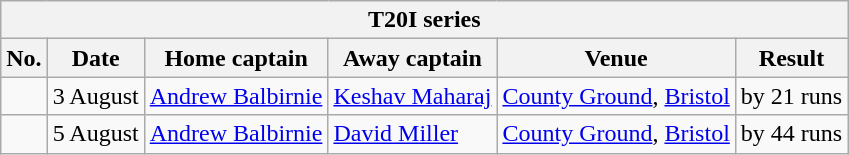<table class="wikitable">
<tr>
<th colspan="9">T20I series</th>
</tr>
<tr>
<th>No.</th>
<th>Date</th>
<th>Home captain</th>
<th>Away captain</th>
<th>Venue</th>
<th>Result</th>
</tr>
<tr>
<td></td>
<td>3 August</td>
<td><a href='#'>Andrew Balbirnie</a></td>
<td><a href='#'>Keshav Maharaj</a></td>
<td><a href='#'>County Ground</a>, <a href='#'>Bristol</a></td>
<td> by 21 runs</td>
</tr>
<tr>
<td></td>
<td>5 August</td>
<td><a href='#'>Andrew Balbirnie</a></td>
<td><a href='#'>David Miller</a></td>
<td><a href='#'>County Ground</a>, <a href='#'>Bristol</a></td>
<td> by 44 runs</td>
</tr>
</table>
